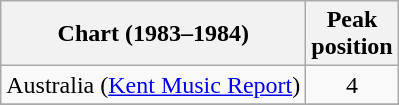<table class="wikitable sortable">
<tr>
<th>Chart (1983–1984)</th>
<th>Peak<br>position</th>
</tr>
<tr>
<td>Australia (<a href='#'>Kent Music Report</a>)</td>
<td style="text-align:center;">4</td>
</tr>
<tr>
</tr>
<tr>
</tr>
</table>
